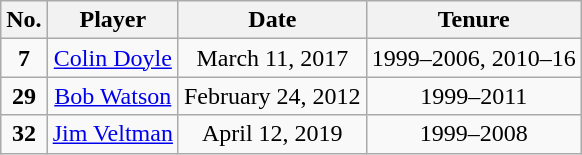<table class="wikitable" style="text-align:center;">
<tr>
<th>No.</th>
<th>Player</th>
<th>Date</th>
<th>Tenure</th>
</tr>
<tr>
<td align="center"><strong>7</strong></td>
<td><a href='#'>Colin Doyle</a></td>
<td>March 11, 2017</td>
<td>1999–2006, 2010–16</td>
</tr>
<tr>
<td align="center"><strong>29</strong></td>
<td><a href='#'>Bob Watson</a></td>
<td>February 24, 2012</td>
<td>1999–2011</td>
</tr>
<tr>
<td align="center"><strong>32</strong></td>
<td><a href='#'>Jim Veltman</a></td>
<td>April 12, 2019</td>
<td>1999–2008</td>
</tr>
</table>
